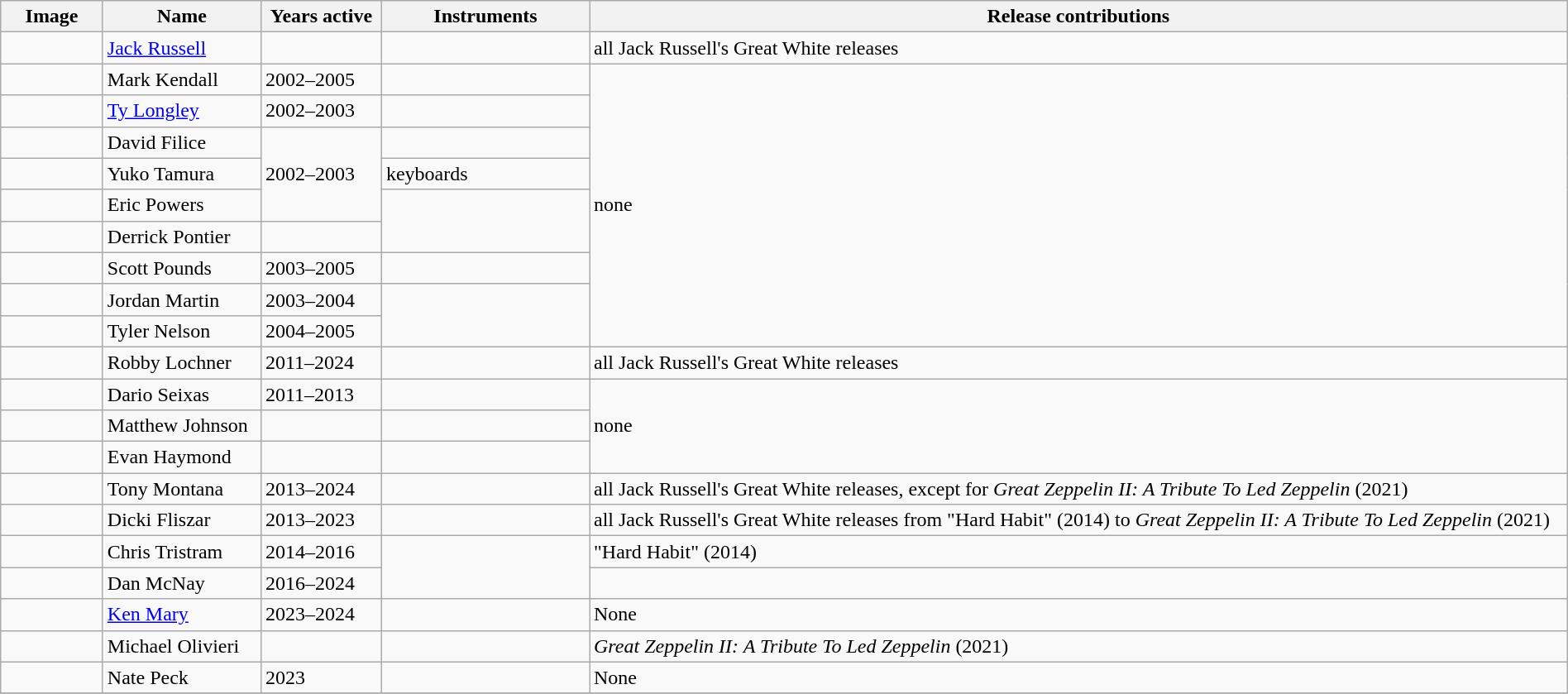<table class="wikitable" border="1" width=100%>
<tr>
<th width="75">Image</th>
<th width="120">Name</th>
<th width="90">Years active</th>
<th width="160">Instruments</th>
<th>Release contributions</th>
</tr>
<tr>
<td></td>
<td><a href='#'>Jack Russell</a></td>
<td></td>
<td></td>
<td>all Jack Russell's Great White releases</td>
</tr>
<tr>
<td></td>
<td>Mark Kendall</td>
<td>2002–2005</td>
<td></td>
<td rowspan="9">none</td>
</tr>
<tr>
<td></td>
<td><a href='#'>Ty Longley</a></td>
<td>2002–2003 </td>
<td></td>
</tr>
<tr>
<td></td>
<td>David Filice</td>
<td rowspan="3">2002–2003</td>
<td></td>
</tr>
<tr>
<td></td>
<td>Yuko Tamura</td>
<td>keyboards</td>
</tr>
<tr>
<td></td>
<td>Eric Powers</td>
<td rowspan="2"></td>
</tr>
<tr>
<td></td>
<td>Derrick Pontier</td>
<td></td>
</tr>
<tr>
<td></td>
<td>Scott Pounds</td>
<td>2003–2005</td>
<td></td>
</tr>
<tr>
<td></td>
<td>Jordan Martin</td>
<td>2003–2004</td>
<td rowspan="2"></td>
</tr>
<tr>
<td></td>
<td>Tyler Nelson</td>
<td>2004–2005</td>
</tr>
<tr>
<td></td>
<td>Robby Lochner</td>
<td>2011–2024</td>
<td></td>
<td>all Jack Russell's Great White releases</td>
</tr>
<tr>
<td></td>
<td>Dario Seixas</td>
<td>2011–2013</td>
<td></td>
<td rowspan="3">none</td>
</tr>
<tr>
<td></td>
<td>Matthew Johnson</td>
<td></td>
<td></td>
</tr>
<tr>
<td></td>
<td>Evan Haymond</td>
<td></td>
<td></td>
</tr>
<tr>
<td></td>
<td>Tony Montana</td>
<td>2013–2024</td>
<td></td>
<td>all Jack Russell's Great White releases, except for <em>Great Zeppelin II: A Tribute To Led Zeppelin</em> (2021)</td>
</tr>
<tr>
<td></td>
<td>Dicki Fliszar</td>
<td>2013–2023 </td>
<td></td>
<td>all Jack Russell's Great White releases from "Hard Habit" (2014) to <em>Great Zeppelin II: A Tribute To Led Zeppelin</em> (2021)</td>
</tr>
<tr>
<td></td>
<td>Chris Tristram</td>
<td>2014–2016</td>
<td rowspan="2"></td>
<td>"Hard Habit" (2014)</td>
</tr>
<tr>
<td></td>
<td>Dan McNay</td>
<td>2016–2024</td>
<td></td>
</tr>
<tr>
<td></td>
<td><a href='#'>Ken Mary</a></td>
<td>2023–2024 </td>
<td></td>
<td>None</td>
</tr>
<tr>
<td></td>
<td>Michael Olivieri</td>
<td></td>
<td></td>
<td><em>Great Zeppelin II: A Tribute To Led Zeppelin</em> (2021)</td>
</tr>
<tr>
<td></td>
<td>Nate Peck</td>
<td>2023 </td>
<td></td>
<td>None</td>
</tr>
<tr>
</tr>
</table>
